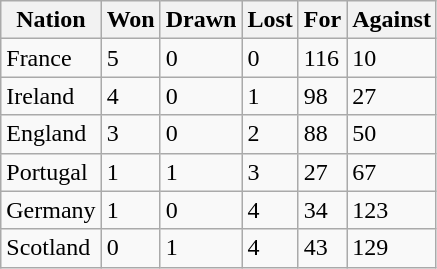<table class="wikitable">
<tr>
<th>Nation</th>
<th>Won</th>
<th>Drawn</th>
<th>Lost</th>
<th>For</th>
<th>Against</th>
</tr>
<tr>
<td>France</td>
<td>5</td>
<td>0</td>
<td>0</td>
<td>116</td>
<td>10</td>
</tr>
<tr>
<td>Ireland</td>
<td>4</td>
<td>0</td>
<td>1</td>
<td>98</td>
<td>27</td>
</tr>
<tr>
<td>England</td>
<td>3</td>
<td>0</td>
<td>2</td>
<td>88</td>
<td>50</td>
</tr>
<tr>
<td>Portugal</td>
<td>1</td>
<td>1</td>
<td>3</td>
<td>27</td>
<td>67</td>
</tr>
<tr>
<td>Germany</td>
<td>1</td>
<td>0</td>
<td>4</td>
<td>34</td>
<td>123</td>
</tr>
<tr>
<td>Scotland</td>
<td>0</td>
<td>1</td>
<td>4</td>
<td>43</td>
<td>129</td>
</tr>
</table>
